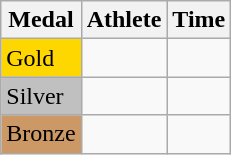<table class="wikitable">
<tr>
<th>Medal</th>
<th>Athlete</th>
<th>Time</th>
</tr>
<tr>
<td bgcolor="gold">Gold</td>
<td></td>
<td></td>
</tr>
<tr>
<td bgcolor="silver">Silver</td>
<td></td>
<td></td>
</tr>
<tr>
<td bgcolor="CC9966">Bronze</td>
<td></td>
<td></td>
</tr>
</table>
